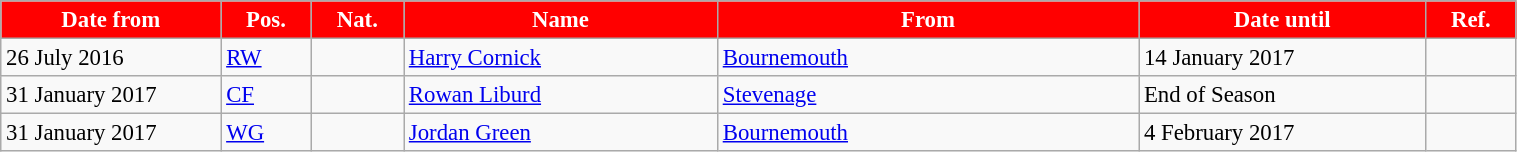<table class="wikitable sortable" style="width:80%; text-align:center; font-size:95%; text-align:left;">
<tr>
<th style="background:#FF0000; color:#FFFFFF; width:75px;">Date from</th>
<th style="background:#FF0000; color:#FFFFFF; width:25px;">Pos.</th>
<th style="background:#FF0000; color:#FFFFFF; width:10px;">Nat.</th>
<th style="background:#FF0000; color:#FFFFFF; width:110px;">Name</th>
<th style="background:#FF0000; color:#FFFFFF; width:150px;">From</th>
<th style="background:#FF0000; color:#FFFFFF; width:100px;">Date until</th>
<th style="background:#FF0000; color:#FFFFFF; width:25px;">Ref.</th>
</tr>
<tr>
<td>26 July 2016</td>
<td><a href='#'>RW</a></td>
<td></td>
<td><a href='#'>Harry Cornick</a></td>
<td> <a href='#'>Bournemouth</a></td>
<td>14 January 2017</td>
<td></td>
</tr>
<tr>
<td>31 January 2017</td>
<td><a href='#'>CF</a></td>
<td></td>
<td><a href='#'>Rowan Liburd</a></td>
<td> <a href='#'>Stevenage</a></td>
<td>End of Season</td>
<td></td>
</tr>
<tr>
<td>31 January 2017</td>
<td><a href='#'>WG</a></td>
<td></td>
<td><a href='#'>Jordan Green</a></td>
<td> <a href='#'>Bournemouth</a></td>
<td>4 February 2017 </td>
<td></td>
</tr>
</table>
